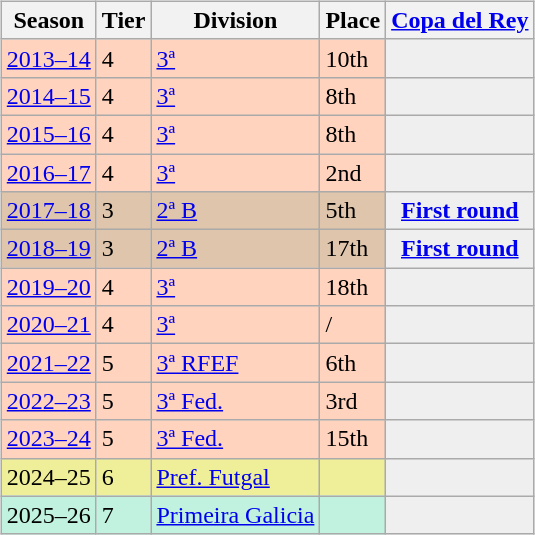<table>
<tr>
<td valign="top" width=0%><br><table class="wikitable">
<tr style="background:#f0f6fa;">
<th>Season</th>
<th>Tier</th>
<th>Division</th>
<th>Place</th>
<th><a href='#'>Copa del Rey</a></th>
</tr>
<tr>
<td style="background:#FFD3BD;"><a href='#'>2013–14</a></td>
<td style="background:#FFD3BD;">4</td>
<td style="background:#FFD3BD;"><a href='#'>3ª</a></td>
<td style="background:#FFD3BD;">10th</td>
<th style="background:#efefef;"></th>
</tr>
<tr>
<td style="background:#FFD3BD;"><a href='#'>2014–15</a></td>
<td style="background:#FFD3BD;">4</td>
<td style="background:#FFD3BD;"><a href='#'>3ª</a></td>
<td style="background:#FFD3BD;">8th</td>
<th style="background:#efefef;"></th>
</tr>
<tr>
<td style="background:#FFD3BD;"><a href='#'>2015–16</a></td>
<td style="background:#FFD3BD;">4</td>
<td style="background:#FFD3BD;"><a href='#'>3ª</a></td>
<td style="background:#FFD3BD;">8th</td>
<th style="background:#efefef;"></th>
</tr>
<tr>
<td style="background:#FFD3BD;"><a href='#'>2016–17</a></td>
<td style="background:#FFD3BD;">4</td>
<td style="background:#FFD3BD;"><a href='#'>3ª</a></td>
<td style="background:#FFD3BD;">2nd</td>
<th style="background:#efefef;"></th>
</tr>
<tr>
<td style="background:#DEC5AB;"><a href='#'>2017–18</a></td>
<td style="background:#DEC5AB;">3</td>
<td style="background:#DEC5AB;"><a href='#'>2ª B</a></td>
<td style="background:#DEC5AB;">5th</td>
<th style="background:#efefef;"><a href='#'>First round</a></th>
</tr>
<tr>
<td style="background:#DEC5AB;"><a href='#'>2018–19</a></td>
<td style="background:#DEC5AB;">3</td>
<td style="background:#DEC5AB;"><a href='#'>2ª B</a></td>
<td style="background:#DEC5AB;">17th</td>
<th style="background:#efefef;"><a href='#'>First round</a></th>
</tr>
<tr>
<td style="background:#FFD3BD;"><a href='#'>2019–20</a></td>
<td style="background:#FFD3BD;">4</td>
<td style="background:#FFD3BD;"><a href='#'>3ª</a></td>
<td style="background:#FFD3BD;">18th</td>
<th style="background:#efefef;"></th>
</tr>
<tr>
<td style="background:#FFD3BD;"><a href='#'>2020–21</a></td>
<td style="background:#FFD3BD;">4</td>
<td style="background:#FFD3BD;"><a href='#'>3ª</a></td>
<td style="background:#FFD3BD;"> / </td>
<th style="background:#efefef;"></th>
</tr>
<tr>
<td style="background:#FFD3BD;"><a href='#'>2021–22</a></td>
<td style="background:#FFD3BD;">5</td>
<td style="background:#FFD3BD;"><a href='#'>3ª RFEF</a></td>
<td style="background:#FFD3BD;">6th</td>
<th style="background:#efefef;"></th>
</tr>
<tr>
<td style="background:#FFD3BD;"><a href='#'>2022–23</a></td>
<td style="background:#FFD3BD;">5</td>
<td style="background:#FFD3BD;"><a href='#'>3ª Fed.</a></td>
<td style="background:#FFD3BD;">3rd</td>
<th style="background:#efefef;"></th>
</tr>
<tr>
<td style="background:#FFD3BD;"><a href='#'>2023–24</a></td>
<td style="background:#FFD3BD;">5</td>
<td style="background:#FFD3BD;"><a href='#'>3ª Fed.</a></td>
<td style="background:#FFD3BD;">15th</td>
<th style="background:#efefef;"></th>
</tr>
<tr>
<td style="background:#EFEF99;">2024–25</td>
<td style="background:#EFEF99;">6</td>
<td style="background:#EFEF99;"><a href='#'>Pref. Futgal</a></td>
<td style="background:#EFEF99;"></td>
<th style="background:#efefef;"></th>
</tr>
<tr>
<td style="background:#C0F2DF;">2025–26</td>
<td style="background:#C0F2DF;">7</td>
<td style="background:#C0F2DF;"><a href='#'>Primeira Galicia</a></td>
<td style="background:#C0F2DF;"></td>
<th style="background:#efefef;"></th>
</tr>
</table>
</td>
</tr>
</table>
